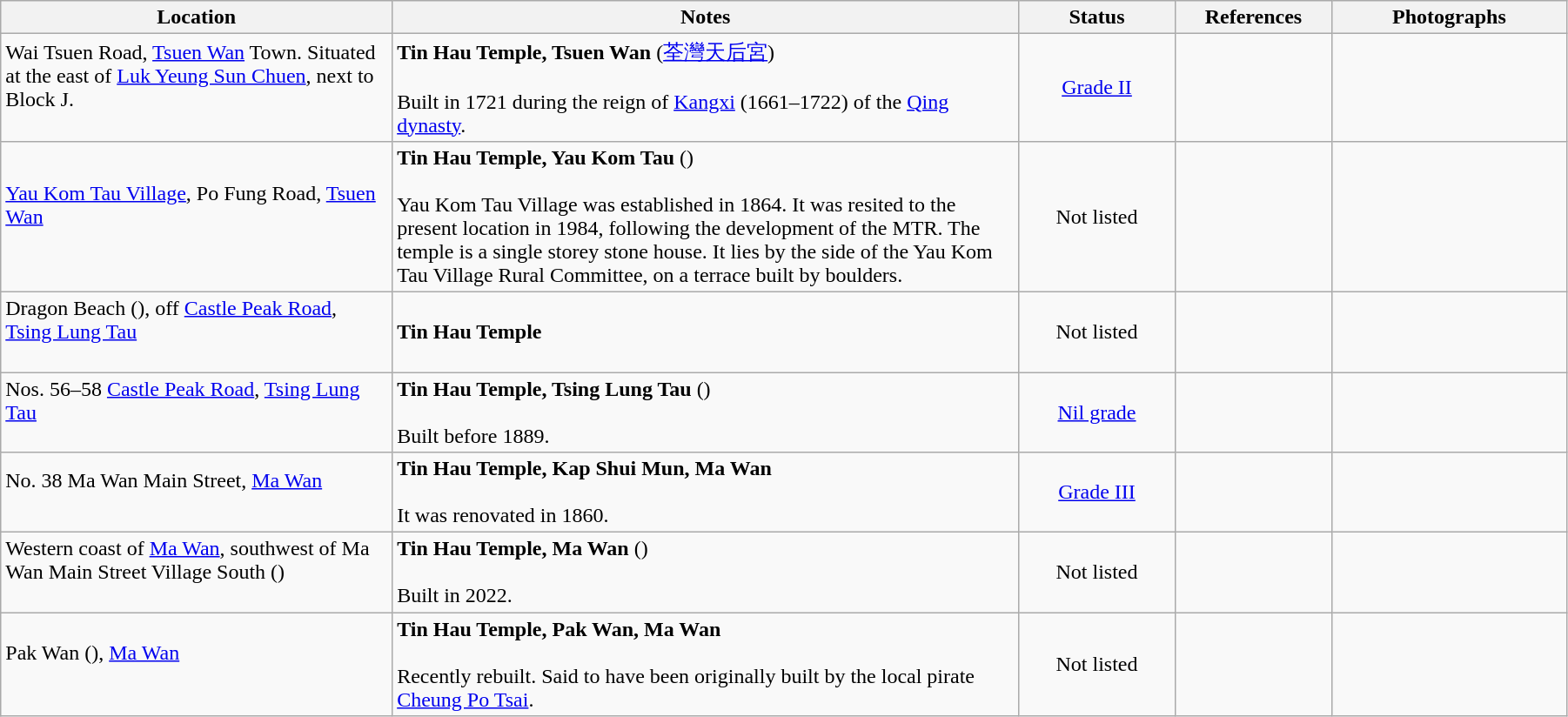<table class="wikitable sortable" style="width:95%">
<tr>
<th width="25%">Location</th>
<th width="40%">Notes</th>
<th width="10%">Status</th>
<th width="10%">References</th>
<th width="15%">Photographs</th>
</tr>
<tr>
<td>Wai Tsuen Road, <a href='#'>Tsuen Wan</a> Town. Situated at the east of <a href='#'>Luk Yeung Sun Chuen</a>, next to Block J.<br><br></td>
<td><strong>Tin Hau Temple, Tsuen Wan</strong> (<a href='#'>荃灣天后宮</a>)<br><br>Built in 1721 during the reign of <a href='#'>Kangxi</a> (1661–1722) of the <a href='#'>Qing dynasty</a>.</td>
<td style="text-align:center"><a href='#'>Grade II</a></td>
<td>   </td>
<td></td>
</tr>
<tr>
<td><a href='#'>Yau Kom Tau Village</a>, Po Fung Road, <a href='#'>Tsuen Wan</a><br><br></td>
<td><strong>Tin Hau Temple, Yau Kom Tau</strong> ()<br><br>Yau Kom Tau Village was established in 1864. It was resited to the present location in 1984, following the development of the MTR. The temple is a single storey stone house. It lies by the side of the Yau Kom Tau Village Rural Committee, on a terrace built by boulders.</td>
<td style="text-align:center">Not listed</td>
<td></td>
<td></td>
</tr>
<tr>
<td>Dragon Beach (), off <a href='#'>Castle Peak Road</a>, <a href='#'>Tsing Lung Tau</a><br><br></td>
<td><strong>Tin Hau Temple</strong></td>
<td style="text-align:center">Not listed</td>
<td></td>
<td></td>
</tr>
<tr>
<td>Nos. 56–58 <a href='#'>Castle Peak Road</a>, <a href='#'>Tsing Lung Tau</a><br><br></td>
<td><strong>Tin Hau Temple, Tsing Lung Tau</strong> ()<br><br>Built before 1889.</td>
<td style="text-align:center"><a href='#'>Nil grade</a></td>
<td> </td>
<td></td>
</tr>
<tr>
<td>No. 38 Ma Wan Main Street, <a href='#'>Ma Wan</a><br><br></td>
<td><strong>Tin Hau Temple, Kap Shui Mun, Ma Wan</strong><br><br>It was renovated in 1860.</td>
<td style="text-align:center"><a href='#'>Grade III</a></td>
<td>  </td>
<td></td>
</tr>
<tr>
<td>Western coast of <a href='#'>Ma Wan</a>, southwest of Ma Wan Main Street Village South ()<br><br></td>
<td><strong>Tin Hau Temple, Ma Wan</strong> ()<br><br>Built in 2022.</td>
<td style="text-align:center">Not listed</td>
<td></td>
<td></td>
</tr>
<tr>
<td>Pak Wan (), <a href='#'>Ma Wan</a><br><br></td>
<td><strong>Tin Hau Temple, Pak Wan, Ma Wan</strong><br><br>Recently rebuilt. Said to have been originally built by the local pirate <a href='#'>Cheung Po Tsai</a>.</td>
<td style="text-align:center">Not listed</td>
<td> </td>
<td></td>
</tr>
</table>
